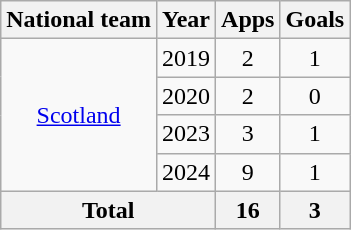<table class=wikitable style="text-align: center">
<tr>
<th>National team</th>
<th>Year</th>
<th>Apps</th>
<th>Goals</th>
</tr>
<tr>
<td rowspan="4"><a href='#'>Scotland</a></td>
<td>2019</td>
<td>2</td>
<td>1</td>
</tr>
<tr>
<td>2020</td>
<td>2</td>
<td>0</td>
</tr>
<tr>
<td>2023</td>
<td>3</td>
<td>1</td>
</tr>
<tr>
<td>2024</td>
<td>9</td>
<td>1</td>
</tr>
<tr>
<th colspan="2">Total</th>
<th>16</th>
<th>3</th>
</tr>
</table>
